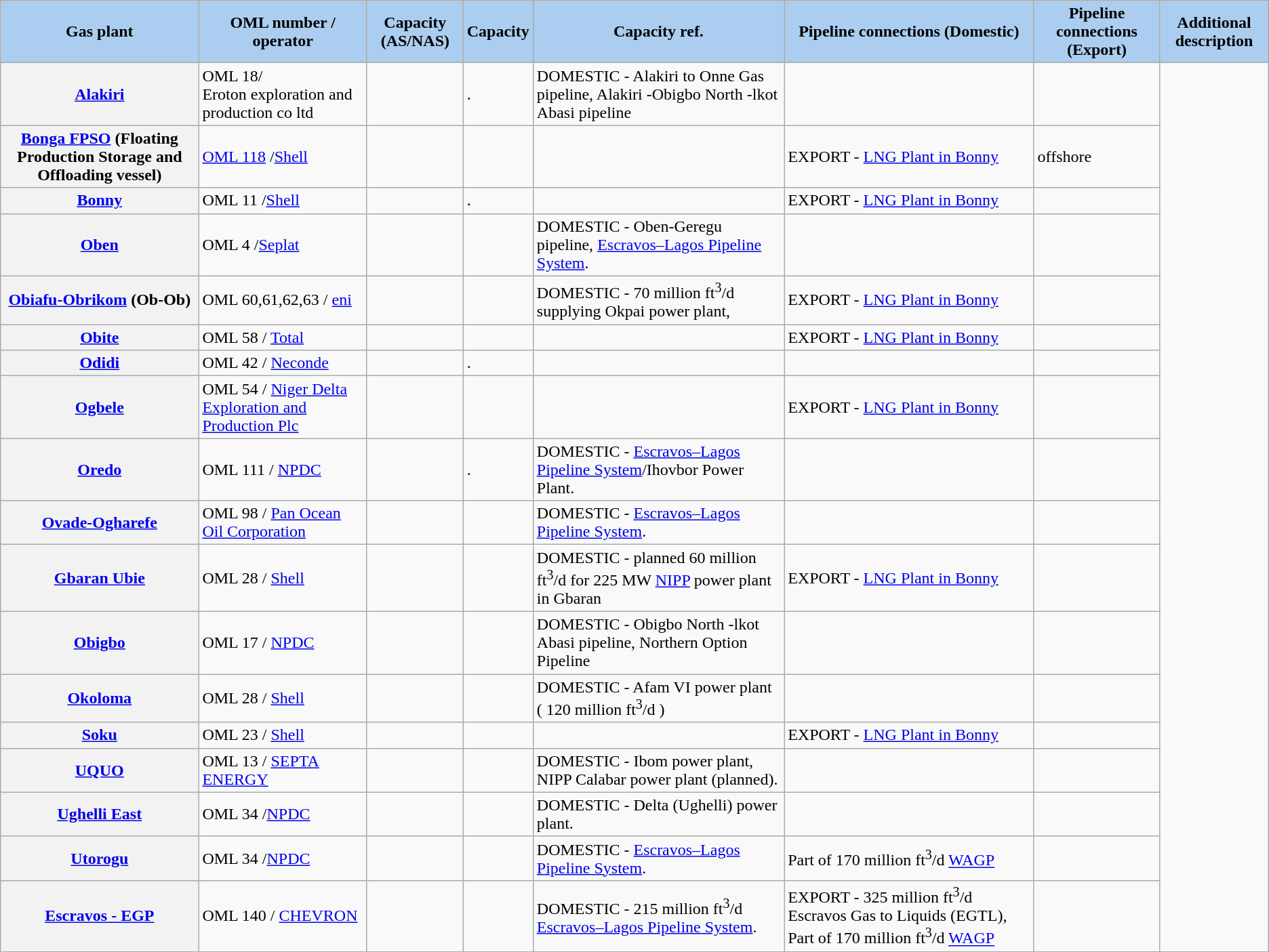<table class="wikitable sortable">
<tr>
<th style="background-color:#ABCDEF;">Gas plant</th>
<th style="background-color:#ABCDEF;" class="unsortable">OML number / operator</th>
<th style="background-color:#ABCDEF;" data-sort-type="number">Capacity (AS/NAS) </th>
<th style="background-color:#ABCDEF;" data-sort-type="number">Capacity </th>
<th style="background-color:#ABCDEF;" class="unsortable">Capacity ref.</th>
<th style="background-color:#ABCDEF;">Pipeline  connections (Domestic)</th>
<th style="background-color:#ABCDEF;">Pipeline  connections (Export)</th>
<th style="background-color:#ABCDEF;" class="unsortable">Additional description</th>
</tr>
<tr>
<th><a href='#'>Alakiri</a></th>
<td>OML 18/<br>Eroton exploration and production co ltd </td>
<td></td>
<td>.</td>
<td>DOMESTIC -  Alakiri to Onne Gas pipeline, Alakiri -Obigbo North -lkot Abasi pipeline </td>
<td></td>
<td></td>
</tr>
<tr>
<th><a href='#'>Bonga FPSO</a> (Floating Production Storage and Offloading vessel)</th>
<td><a href='#'>OML 118</a> /<a href='#'>Shell</a></td>
<td></td>
<td></td>
<td></td>
<td>EXPORT - <a href='#'>LNG Plant in Bonny</a> </td>
<td>offshore</td>
</tr>
<tr>
<th><a href='#'>Bonny</a></th>
<td>OML 11 /<a href='#'>Shell</a></td>
<td></td>
<td>.</td>
<td></td>
<td>EXPORT - <a href='#'>LNG Plant in Bonny</a></td>
<td></td>
</tr>
<tr>
<th><a href='#'>Oben</a></th>
<td>OML 4 /<a href='#'>Seplat</a></td>
<td></td>
<td> </td>
<td>DOMESTIC - Oben-Geregu pipeline, <a href='#'>Escravos–Lagos Pipeline System</a>.</td>
<td></td>
<td></td>
</tr>
<tr>
<th><a href='#'>Obiafu-Obrikom</a> (Ob-Ob)</th>
<td>OML 60,61,62,63 / <a href='#'>eni</a></td>
<td></td>
<td></td>
<td>DOMESTIC - 70 million ft<sup>3</sup>/d supplying Okpai power plant,</td>
<td>EXPORT - <a href='#'>LNG Plant in Bonny</a></td>
<td></td>
</tr>
<tr>
<th><a href='#'>Obite</a></th>
<td>OML 58 / <a href='#'>Total</a></td>
<td></td>
<td></td>
<td></td>
<td>EXPORT - <a href='#'>LNG Plant in Bonny</a></td>
<td></td>
</tr>
<tr>
<th><a href='#'>Odidi</a></th>
<td>OML 42 / <a href='#'>Neconde</a></td>
<td></td>
<td>.</td>
<td></td>
<td></td>
<td></td>
</tr>
<tr>
<th><a href='#'>Ogbele</a></th>
<td>OML 54 / <a href='#'>Niger Delta Exploration and Production Plc</a></td>
<td></td>
<td></td>
<td></td>
<td>EXPORT - <a href='#'>LNG Plant in Bonny</a></td>
<td></td>
</tr>
<tr>
<th><a href='#'>Oredo</a></th>
<td>OML 111 / <a href='#'>NPDC</a></td>
<td></td>
<td>.</td>
<td>DOMESTIC - <a href='#'>Escravos–Lagos Pipeline System</a>/Ihovbor Power Plant.</td>
<td></td>
<td></td>
</tr>
<tr>
<th><a href='#'>Ovade-Ogharefe</a></th>
<td>OML 98 / <a href='#'>Pan Ocean Oil Corporation</a></td>
<td></td>
<td></td>
<td>DOMESTIC - <a href='#'>Escravos–Lagos Pipeline System</a>.</td>
<td></td>
<td></td>
</tr>
<tr>
<th><a href='#'>Gbaran Ubie</a></th>
<td>OML 28 / <a href='#'>Shell</a></td>
<td></td>
<td></td>
<td>DOMESTIC - planned 60 million ft<sup>3</sup>/d for 225 MW <a href='#'>NIPP</a> power plant in Gbaran</td>
<td>EXPORT - <a href='#'>LNG Plant in Bonny</a></td>
<td></td>
</tr>
<tr>
<th><a href='#'>Obigbo</a></th>
<td>OML 17 / <a href='#'>NPDC</a></td>
<td></td>
<td></td>
<td>DOMESTIC -  Obigbo North -lkot Abasi pipeline, Northern Option Pipeline </td>
<td></td>
<td></td>
</tr>
<tr>
<th><a href='#'>Okoloma</a></th>
<td>OML 28 / <a href='#'>Shell</a></td>
<td></td>
<td></td>
<td>DOMESTIC - Afam VI power plant ( 120 million ft<sup>3</sup>/d )</td>
<td></td>
<td></td>
</tr>
<tr>
<th><a href='#'>Soku</a></th>
<td>OML 23 / <a href='#'>Shell</a></td>
<td></td>
<td> </td>
<td></td>
<td>EXPORT -  <a href='#'>LNG Plant in Bonny</a></td>
<td></td>
</tr>
<tr>
<th><a href='#'>UQUO</a></th>
<td>OML 13 / <a href='#'>SEPTA ENERGY</a></td>
<td></td>
<td></td>
<td>DOMESTIC - Ibom power plant, NIPP Calabar power plant (planned).</td>
<td></td>
<td></td>
</tr>
<tr>
<th><a href='#'>Ughelli East</a></th>
<td>OML 34 /<a href='#'>NPDC</a></td>
<td></td>
<td></td>
<td>DOMESTIC -  Delta (Ughelli) power plant.</td>
<td></td>
<td></td>
</tr>
<tr>
<th><a href='#'>Utorogu</a></th>
<td>OML 34 /<a href='#'>NPDC</a></td>
<td></td>
<td></td>
<td>DOMESTIC - <a href='#'>Escravos–Lagos Pipeline System</a>.</td>
<td>Part of 170 million ft<sup>3</sup>/d <a href='#'>WAGP</a> </td>
<td></td>
</tr>
<tr>
<th><a href='#'>Escravos - EGP</a></th>
<td>OML 140 / <a href='#'>CHEVRON</a></td>
<td></td>
<td></td>
<td>DOMESTIC -  215 million ft<sup>3</sup>/d <a href='#'>Escravos–Lagos Pipeline System</a>.</td>
<td>EXPORT - 325 million ft<sup>3</sup>/d Escravos Gas to Liquids (EGTL), Part of 170 million ft<sup>3</sup>/d <a href='#'>WAGP</a></td>
<td></td>
</tr>
<tr>
</tr>
</table>
